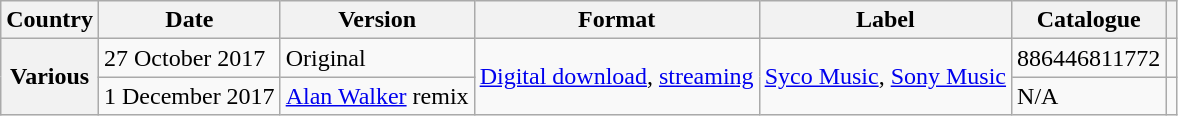<table class="wikitable plainrowheaders">
<tr>
<th scope="col">Country</th>
<th scope="col">Date</th>
<th scope="col">Version</th>
<th scope="col">Format</th>
<th scope="col">Label</th>
<th scope="col">Catalogue</th>
<th scope="col"></th>
</tr>
<tr>
<th scope="row" rowspan="2">Various</th>
<td>27 October 2017</td>
<td>Original</td>
<td rowspan="2"><a href='#'>Digital download</a>, <a href='#'>streaming</a></td>
<td rowspan="2"><a href='#'>Syco Music</a>, <a href='#'>Sony Music</a></td>
<td>886446811772</td>
<td></td>
</tr>
<tr>
<td>1 December 2017</td>
<td><a href='#'>Alan Walker</a> remix</td>
<td>N/A</td>
<td></td>
</tr>
</table>
